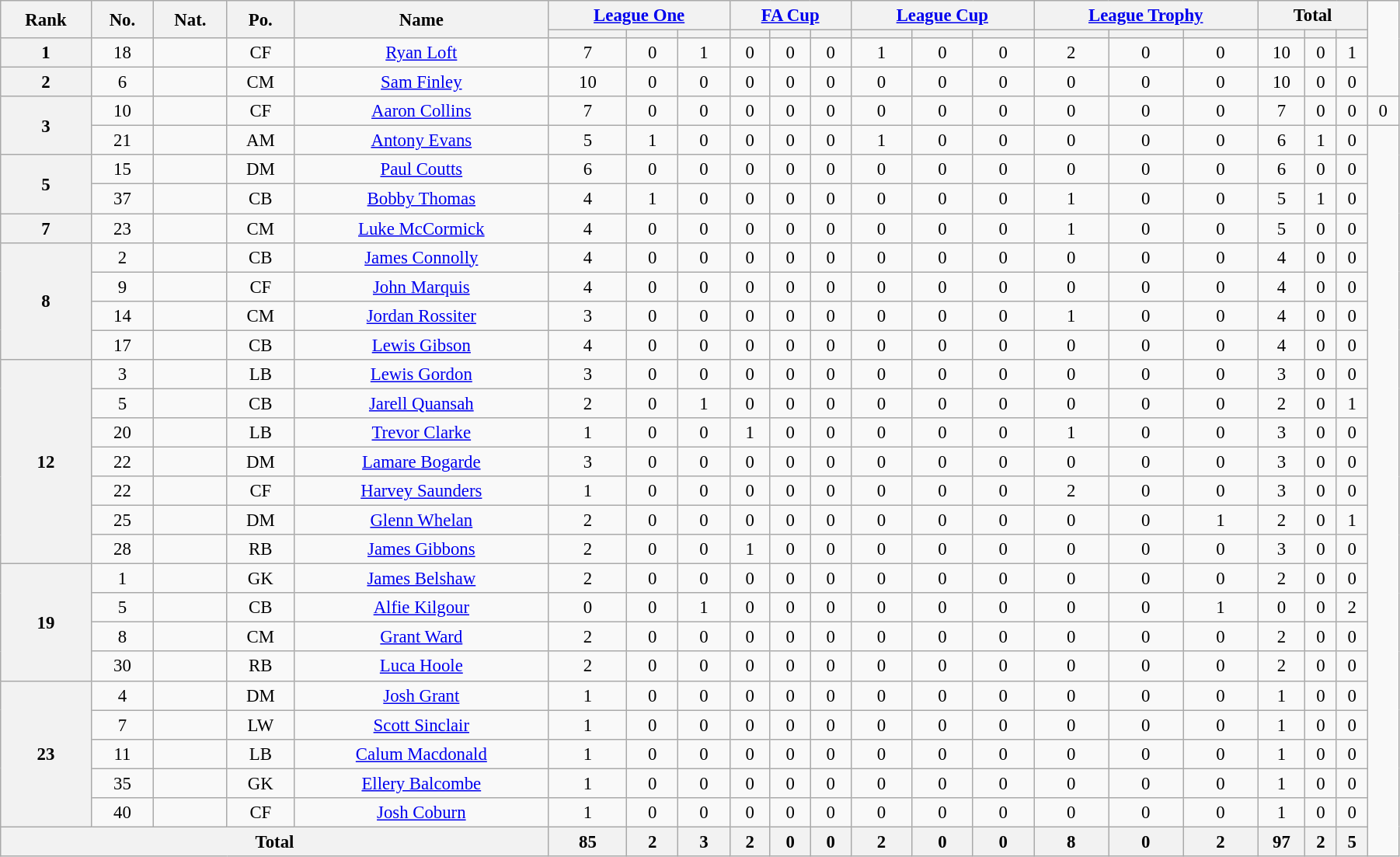<table class="wikitable" style="text-align:center; font-size:95%; width:95%;">
<tr>
<th rowspan=2>Rank</th>
<th rowspan=2>No.</th>
<th rowspan=2>Nat.</th>
<th rowspan=2>Po.</th>
<th rowspan=2>Name</th>
<th colspan=3><a href='#'>League One</a></th>
<th colspan=3><a href='#'>FA Cup</a></th>
<th colspan=3><a href='#'>League Cup</a></th>
<th colspan=3><a href='#'>League Trophy</a></th>
<th colspan=3>Total</th>
</tr>
<tr>
<th></th>
<th></th>
<th></th>
<th></th>
<th></th>
<th></th>
<th></th>
<th></th>
<th></th>
<th></th>
<th></th>
<th></th>
<th></th>
<th></th>
<th></th>
</tr>
<tr>
<th rowspan="1">1</th>
<td>18</td>
<td></td>
<td>CF</td>
<td><a href='#'>Ryan Loft</a></td>
<td>7</td>
<td>0</td>
<td>1</td>
<td>0</td>
<td>0</td>
<td>0</td>
<td>1</td>
<td>0</td>
<td>0</td>
<td>2</td>
<td>0</td>
<td>0</td>
<td>10</td>
<td>0</td>
<td>1</td>
</tr>
<tr>
<th rowspan="1">2</th>
<td>6</td>
<td></td>
<td>CM</td>
<td><a href='#'>Sam Finley</a></td>
<td>10</td>
<td>0</td>
<td>0</td>
<td>0</td>
<td>0</td>
<td>0</td>
<td>0</td>
<td>0</td>
<td>0</td>
<td>0</td>
<td>0</td>
<td>0</td>
<td>10</td>
<td>0</td>
<td>0</td>
</tr>
<tr>
<th rowspan="2">3</th>
<td>10</td>
<td></td>
<td>CF</td>
<td><a href='#'>Aaron Collins</a></td>
<td>7</td>
<td>0</td>
<td>0</td>
<td>0</td>
<td>0</td>
<td>0</td>
<td>0</td>
<td>0</td>
<td>0</td>
<td>0</td>
<td>0</td>
<td>0</td>
<td>7</td>
<td>0</td>
<td>0</td>
<td>0</td>
</tr>
<tr>
<td>21</td>
<td></td>
<td>AM</td>
<td><a href='#'>Antony Evans</a></td>
<td>5</td>
<td>1</td>
<td>0</td>
<td>0</td>
<td>0</td>
<td>0</td>
<td>1</td>
<td>0</td>
<td>0</td>
<td>0</td>
<td>0</td>
<td>0</td>
<td>6</td>
<td>1</td>
<td>0</td>
</tr>
<tr>
<th rowspan="2">5</th>
<td>15</td>
<td></td>
<td>DM</td>
<td><a href='#'>Paul Coutts</a></td>
<td>6</td>
<td>0</td>
<td>0</td>
<td>0</td>
<td>0</td>
<td>0</td>
<td>0</td>
<td>0</td>
<td>0</td>
<td>0</td>
<td>0</td>
<td>0</td>
<td>6</td>
<td>0</td>
<td>0</td>
</tr>
<tr>
<td>37</td>
<td></td>
<td>CB</td>
<td><a href='#'>Bobby Thomas</a></td>
<td>4</td>
<td>1</td>
<td>0</td>
<td>0</td>
<td>0</td>
<td>0</td>
<td>0</td>
<td>0</td>
<td>0</td>
<td>1</td>
<td>0</td>
<td>0</td>
<td>5</td>
<td>1</td>
<td>0</td>
</tr>
<tr>
<th rowspan="1">7</th>
<td>23</td>
<td></td>
<td>CM</td>
<td><a href='#'>Luke McCormick</a></td>
<td>4</td>
<td>0</td>
<td>0</td>
<td>0</td>
<td>0</td>
<td>0</td>
<td>0</td>
<td>0</td>
<td>0</td>
<td>1</td>
<td>0</td>
<td>0</td>
<td>5</td>
<td>0</td>
<td>0</td>
</tr>
<tr>
<th rowspan="4">8</th>
<td>2</td>
<td></td>
<td>CB</td>
<td><a href='#'>James Connolly</a></td>
<td>4</td>
<td>0</td>
<td>0</td>
<td>0</td>
<td>0</td>
<td>0</td>
<td>0</td>
<td>0</td>
<td>0</td>
<td>0</td>
<td>0</td>
<td>0</td>
<td>4</td>
<td>0</td>
<td>0</td>
</tr>
<tr>
<td>9</td>
<td></td>
<td>CF</td>
<td><a href='#'>John Marquis</a></td>
<td>4</td>
<td>0</td>
<td>0</td>
<td>0</td>
<td>0</td>
<td>0</td>
<td>0</td>
<td>0</td>
<td>0</td>
<td>0</td>
<td>0</td>
<td>0</td>
<td>4</td>
<td>0</td>
<td>0</td>
</tr>
<tr>
<td>14</td>
<td></td>
<td>CM</td>
<td><a href='#'>Jordan Rossiter</a></td>
<td>3</td>
<td>0</td>
<td>0</td>
<td>0</td>
<td>0</td>
<td>0</td>
<td>0</td>
<td>0</td>
<td>0</td>
<td>1</td>
<td>0</td>
<td>0</td>
<td>4</td>
<td>0</td>
<td>0</td>
</tr>
<tr>
<td>17</td>
<td></td>
<td>CB</td>
<td><a href='#'>Lewis Gibson</a></td>
<td>4</td>
<td>0</td>
<td>0</td>
<td>0</td>
<td>0</td>
<td>0</td>
<td>0</td>
<td>0</td>
<td>0</td>
<td>0</td>
<td>0</td>
<td>0</td>
<td>4</td>
<td>0</td>
<td>0</td>
</tr>
<tr>
<th rowspan="7">12</th>
<td>3</td>
<td></td>
<td>LB</td>
<td><a href='#'>Lewis Gordon</a></td>
<td>3</td>
<td>0</td>
<td>0</td>
<td>0</td>
<td>0</td>
<td>0</td>
<td>0</td>
<td>0</td>
<td>0</td>
<td>0</td>
<td>0</td>
<td>0</td>
<td>3</td>
<td>0</td>
<td>0</td>
</tr>
<tr>
<td>5</td>
<td></td>
<td>CB</td>
<td><a href='#'>Jarell Quansah</a></td>
<td>2</td>
<td>0</td>
<td>1</td>
<td>0</td>
<td>0</td>
<td>0</td>
<td>0</td>
<td>0</td>
<td>0</td>
<td>0</td>
<td>0</td>
<td>0</td>
<td>2</td>
<td>0</td>
<td>1</td>
</tr>
<tr>
<td>20</td>
<td></td>
<td>LB</td>
<td><a href='#'>Trevor Clarke</a></td>
<td>1</td>
<td>0</td>
<td>0</td>
<td>1</td>
<td>0</td>
<td>0</td>
<td>0</td>
<td>0</td>
<td>0</td>
<td>1</td>
<td>0</td>
<td>0</td>
<td>3</td>
<td>0</td>
<td>0</td>
</tr>
<tr>
<td>22</td>
<td></td>
<td>DM</td>
<td><a href='#'>Lamare Bogarde</a></td>
<td>3</td>
<td>0</td>
<td>0</td>
<td>0</td>
<td>0</td>
<td>0</td>
<td>0</td>
<td>0</td>
<td>0</td>
<td>0</td>
<td>0</td>
<td>0</td>
<td>3</td>
<td>0</td>
<td>0</td>
</tr>
<tr>
<td>22</td>
<td></td>
<td>CF</td>
<td><a href='#'>Harvey Saunders</a></td>
<td>1</td>
<td>0</td>
<td>0</td>
<td>0</td>
<td>0</td>
<td>0</td>
<td>0</td>
<td>0</td>
<td>0</td>
<td>2</td>
<td>0</td>
<td>0</td>
<td>3</td>
<td>0</td>
<td>0</td>
</tr>
<tr>
<td>25</td>
<td></td>
<td>DM</td>
<td><a href='#'>Glenn Whelan</a></td>
<td>2</td>
<td>0</td>
<td>0</td>
<td>0</td>
<td>0</td>
<td>0</td>
<td>0</td>
<td>0</td>
<td>0</td>
<td>0</td>
<td>0</td>
<td>1</td>
<td>2</td>
<td>0</td>
<td>1</td>
</tr>
<tr>
<td>28</td>
<td></td>
<td>RB</td>
<td><a href='#'>James Gibbons</a></td>
<td>2</td>
<td>0</td>
<td>0</td>
<td>1</td>
<td>0</td>
<td>0</td>
<td>0</td>
<td>0</td>
<td>0</td>
<td>0</td>
<td>0</td>
<td>0</td>
<td>3</td>
<td>0</td>
<td>0</td>
</tr>
<tr>
<th rowspan="4">19</th>
<td>1</td>
<td></td>
<td>GK</td>
<td><a href='#'>James Belshaw</a></td>
<td>2</td>
<td>0</td>
<td>0</td>
<td>0</td>
<td>0</td>
<td>0</td>
<td>0</td>
<td>0</td>
<td>0</td>
<td>0</td>
<td>0</td>
<td>0</td>
<td>2</td>
<td>0</td>
<td>0</td>
</tr>
<tr>
<td>5</td>
<td></td>
<td>CB</td>
<td><a href='#'>Alfie Kilgour</a></td>
<td>0</td>
<td>0</td>
<td>1</td>
<td>0</td>
<td>0</td>
<td>0</td>
<td>0</td>
<td>0</td>
<td>0</td>
<td>0</td>
<td>0</td>
<td>1</td>
<td>0</td>
<td>0</td>
<td>2</td>
</tr>
<tr>
<td>8</td>
<td></td>
<td>CM</td>
<td><a href='#'>Grant Ward</a></td>
<td>2</td>
<td>0</td>
<td>0</td>
<td>0</td>
<td>0</td>
<td>0</td>
<td>0</td>
<td>0</td>
<td>0</td>
<td>0</td>
<td>0</td>
<td>0</td>
<td>2</td>
<td>0</td>
<td>0</td>
</tr>
<tr>
<td>30</td>
<td></td>
<td>RB</td>
<td><a href='#'>Luca Hoole</a></td>
<td>2</td>
<td>0</td>
<td>0</td>
<td>0</td>
<td>0</td>
<td>0</td>
<td>0</td>
<td>0</td>
<td>0</td>
<td>0</td>
<td>0</td>
<td>0</td>
<td>2</td>
<td>0</td>
<td>0</td>
</tr>
<tr>
<th rowspan="5">23</th>
<td>4</td>
<td></td>
<td>DM</td>
<td><a href='#'>Josh Grant</a></td>
<td>1</td>
<td>0</td>
<td>0</td>
<td>0</td>
<td>0</td>
<td>0</td>
<td>0</td>
<td>0</td>
<td>0</td>
<td>0</td>
<td>0</td>
<td>0</td>
<td>1</td>
<td>0</td>
<td>0</td>
</tr>
<tr>
<td>7</td>
<td></td>
<td>LW</td>
<td><a href='#'>Scott Sinclair</a></td>
<td>1</td>
<td>0</td>
<td>0</td>
<td>0</td>
<td>0</td>
<td>0</td>
<td>0</td>
<td>0</td>
<td>0</td>
<td>0</td>
<td>0</td>
<td>0</td>
<td>1</td>
<td>0</td>
<td>0</td>
</tr>
<tr>
<td>11</td>
<td></td>
<td>LB</td>
<td><a href='#'>Calum Macdonald</a></td>
<td>1</td>
<td>0</td>
<td>0</td>
<td>0</td>
<td>0</td>
<td>0</td>
<td>0</td>
<td>0</td>
<td>0</td>
<td>0</td>
<td>0</td>
<td>0</td>
<td>1</td>
<td>0</td>
<td>0</td>
</tr>
<tr>
<td>35</td>
<td></td>
<td>GK</td>
<td><a href='#'>Ellery Balcombe</a></td>
<td>1</td>
<td>0</td>
<td>0</td>
<td>0</td>
<td>0</td>
<td>0</td>
<td>0</td>
<td>0</td>
<td>0</td>
<td>0</td>
<td>0</td>
<td>0</td>
<td>1</td>
<td>0</td>
<td>0</td>
</tr>
<tr>
<td>40</td>
<td></td>
<td>CF</td>
<td><a href='#'>Josh Coburn</a></td>
<td>1</td>
<td>0</td>
<td>0</td>
<td>0</td>
<td>0</td>
<td>0</td>
<td>0</td>
<td>0</td>
<td>0</td>
<td>0</td>
<td>0</td>
<td>0</td>
<td>1</td>
<td>0</td>
<td>0</td>
</tr>
<tr>
<th colspan=5>Total</th>
<th>85</th>
<th>2</th>
<th>3</th>
<th>2</th>
<th>0</th>
<th>0</th>
<th>2</th>
<th>0</th>
<th>0</th>
<th>8</th>
<th>0</th>
<th>2</th>
<th>97</th>
<th>2</th>
<th>5</th>
</tr>
</table>
